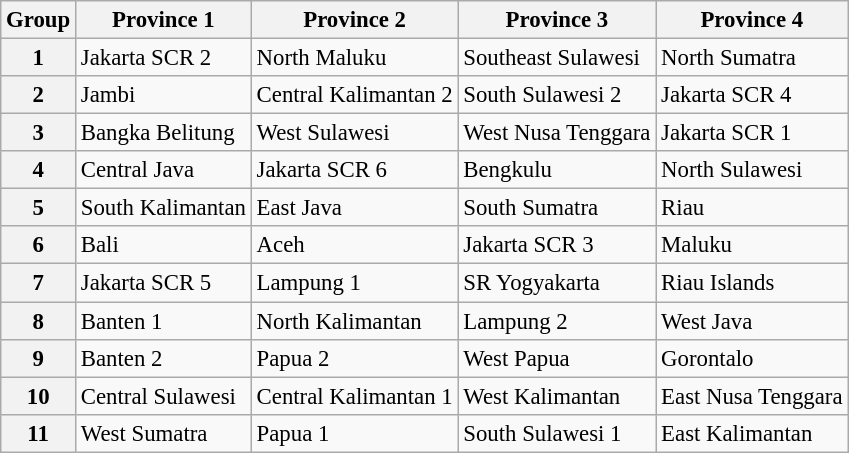<table class="wikitable" style="font-size: 95%;">
<tr>
<th>Group</th>
<th>Province 1</th>
<th>Province 2</th>
<th>Province 3</th>
<th>Province 4</th>
</tr>
<tr>
<th>1</th>
<td>Jakarta SCR 2</td>
<td>North Maluku</td>
<td>Southeast Sulawesi</td>
<td>North Sumatra</td>
</tr>
<tr>
<th>2</th>
<td>Jambi</td>
<td>Central Kalimantan 2</td>
<td>South Sulawesi 2</td>
<td>Jakarta SCR 4</td>
</tr>
<tr>
<th>3</th>
<td>Bangka Belitung</td>
<td>West Sulawesi</td>
<td>West Nusa Tenggara</td>
<td>Jakarta SCR 1</td>
</tr>
<tr>
<th>4</th>
<td>Central Java</td>
<td>Jakarta SCR 6</td>
<td>Bengkulu</td>
<td>North Sulawesi</td>
</tr>
<tr>
<th>5</th>
<td>South Kalimantan</td>
<td>East Java</td>
<td>South Sumatra</td>
<td>Riau</td>
</tr>
<tr>
<th>6</th>
<td>Bali</td>
<td>Aceh</td>
<td>Jakarta SCR 3</td>
<td>Maluku</td>
</tr>
<tr>
<th>7</th>
<td>Jakarta SCR 5</td>
<td>Lampung 1</td>
<td>SR Yogyakarta</td>
<td>Riau Islands</td>
</tr>
<tr>
<th>8</th>
<td>Banten 1</td>
<td>North Kalimantan</td>
<td>Lampung 2</td>
<td>West Java</td>
</tr>
<tr>
<th>9</th>
<td>Banten 2</td>
<td>Papua 2</td>
<td>West Papua</td>
<td>Gorontalo</td>
</tr>
<tr>
<th>10</th>
<td>Central Sulawesi</td>
<td>Central Kalimantan 1</td>
<td>West Kalimantan</td>
<td>East Nusa Tenggara</td>
</tr>
<tr>
<th>11</th>
<td>West Sumatra</td>
<td>Papua 1</td>
<td>South Sulawesi 1</td>
<td>East Kalimantan</td>
</tr>
</table>
